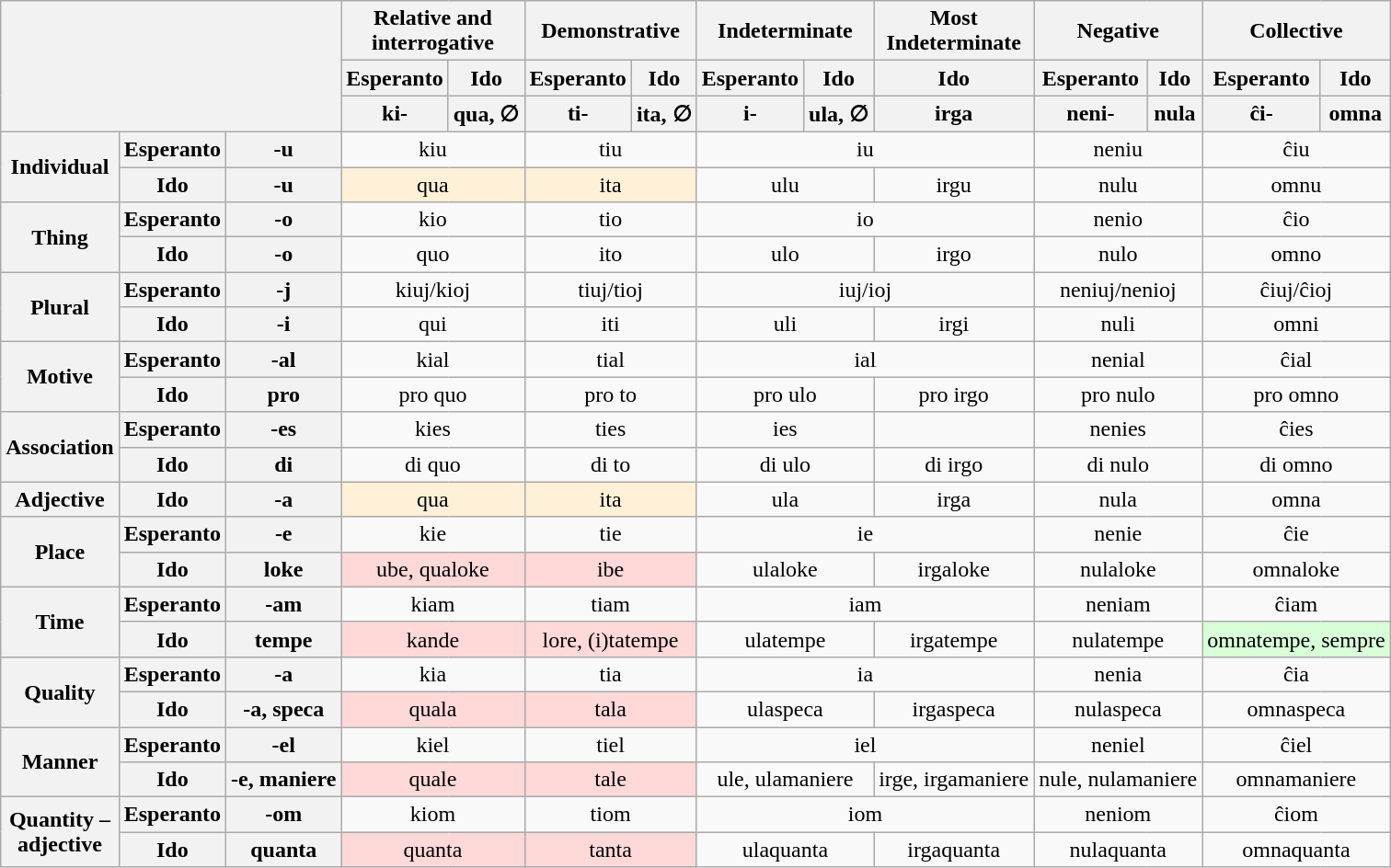<table class="wikitable" style="text-align:center">
<tr>
<th colspan="3" rowspan="3"></th>
<th colspan="2">Relative and<br>interrogative</th>
<th colspan="2">Demonstrative</th>
<th colspan="2">Indeterminate</th>
<th>Most<br>Indeterminate</th>
<th colspan="2">Negative</th>
<th colspan="2">Collective</th>
</tr>
<tr>
<th>Esperanto</th>
<th>Ido</th>
<th>Esperanto</th>
<th>Ido</th>
<th>Esperanto</th>
<th>Ido</th>
<th>Ido</th>
<th>Esperanto</th>
<th>Ido</th>
<th>Esperanto</th>
<th>Ido</th>
</tr>
<tr>
<th>ki-</th>
<th>qua, ∅</th>
<th>ti-</th>
<th>ita, ∅</th>
<th>i-</th>
<th>ula, ∅</th>
<th>irga</th>
<th>neni-</th>
<th>nula</th>
<th>ĉi-</th>
<th>omna</th>
</tr>
<tr>
<th rowspan="2">Individual</th>
<th>Esperanto</th>
<th>-u</th>
<td colspan="2">kiu</td>
<td colspan="2">tiu</td>
<td colspan="3">iu</td>
<td colspan="2">neniu</td>
<td colspan="2">ĉiu</td>
</tr>
<tr>
<th>Ido</th>
<th>-u</th>
<td colspan="2" style="background: #fff1d8">qua</td>
<td colspan="2" style="background: #fff1d8">ita</td>
<td colspan="2">ulu</td>
<td>irgu</td>
<td colspan="2">nulu</td>
<td colspan="2">omnu</td>
</tr>
<tr>
<th rowspan="2">Thing</th>
<th>Esperanto</th>
<th>-o</th>
<td colspan="2">kio</td>
<td colspan="2">tio</td>
<td colspan="3">io</td>
<td colspan="2">nenio</td>
<td colspan="2">ĉio</td>
</tr>
<tr>
<th>Ido</th>
<th>-o</th>
<td colspan="2">quo</td>
<td colspan="2">ito</td>
<td colspan="2">ulo</td>
<td>irgo</td>
<td colspan="2">nulo</td>
<td colspan="2">omno</td>
</tr>
<tr>
<th rowspan="2">Plural</th>
<th>Esperanto</th>
<th>-j</th>
<td colspan="2">kiuj/kioj</td>
<td colspan="2">tiuj/tioj</td>
<td colspan="3">iuj/ioj</td>
<td colspan="2">neniuj/nenioj</td>
<td colspan="2">ĉiuj/ĉioj</td>
</tr>
<tr>
<th>Ido</th>
<th>-i</th>
<td colspan="2">qui</td>
<td colspan="2">iti</td>
<td colspan="2">uli</td>
<td>irgi</td>
<td colspan="2">nuli</td>
<td colspan="2">omni</td>
</tr>
<tr>
<th rowspan="2">Motive</th>
<th>Esperanto</th>
<th>-al</th>
<td colspan="2">kial</td>
<td colspan="2">tial</td>
<td colspan="3">ial</td>
<td colspan="2">nenial</td>
<td colspan="2">ĉial</td>
</tr>
<tr>
<th>Ido</th>
<th>pro</th>
<td colspan="2">pro quo</td>
<td colspan="2">pro to</td>
<td colspan="2">pro ulo</td>
<td>pro irgo</td>
<td colspan="2">pro nulo</td>
<td colspan="2">pro omno</td>
</tr>
<tr>
<th rowspan="2">Association</th>
<th>Esperanto</th>
<th>-es</th>
<td colspan="2">kies</td>
<td colspan="2">ties</td>
<td colspan="2">ies</td>
<td></td>
<td colspan="2">nenies</td>
<td colspan="2">ĉies</td>
</tr>
<tr>
<th>Ido</th>
<th>di</th>
<td colspan="2">di quo</td>
<td colspan="2">di to</td>
<td colspan="2">di ulo</td>
<td>di irgo</td>
<td colspan="2">di nulo</td>
<td colspan="2">di omno</td>
</tr>
<tr>
<th>Adjective</th>
<th>Ido</th>
<th>-a</th>
<td colspan="2" style="background: #fff1d8">qua</td>
<td colspan="2" style="background: #fff1d8">ita</td>
<td colspan="2">ula</td>
<td>irga</td>
<td colspan="2">nula</td>
<td colspan="2">omna</td>
</tr>
<tr>
<th rowspan="2">Place</th>
<th>Esperanto</th>
<th>-e</th>
<td colspan="2">kie</td>
<td colspan="2">tie</td>
<td colspan="3">ie</td>
<td colspan="2">nenie</td>
<td colspan="2">ĉie</td>
</tr>
<tr>
<th>Ido</th>
<th>loke</th>
<td colspan="2" style="background: #ffd8d8">ube, qualoke</td>
<td colspan="2" style="background: #ffd8d8">ibe</td>
<td colspan="2">ulaloke</td>
<td>irgaloke</td>
<td colspan="2">nulaloke</td>
<td colspan="2">omnaloke</td>
</tr>
<tr>
<th rowspan="2">Time</th>
<th>Esperanto</th>
<th>-am</th>
<td colspan="2">kiam</td>
<td colspan="2">tiam</td>
<td colspan="3">iam</td>
<td colspan="2">neniam</td>
<td colspan="2">ĉiam</td>
</tr>
<tr>
<th>Ido</th>
<th>tempe</th>
<td colspan="2" style="background: #ffd8d8">kande</td>
<td colspan="2" style="background: #ffd8d8">lore, (i)tatempe</td>
<td colspan="2">ulatempe</td>
<td>irgatempe</td>
<td colspan="2">nulatempe</td>
<td colspan="2" style="background: #d8ffd8">omnatempe, sempre</td>
</tr>
<tr>
<th rowspan="2">Quality</th>
<th>Esperanto</th>
<th>-a</th>
<td colspan="2">kia</td>
<td colspan="2">tia</td>
<td colspan="3">ia</td>
<td colspan="2">nenia</td>
<td colspan="2">ĉia</td>
</tr>
<tr>
<th>Ido</th>
<th>-a, speca</th>
<td colspan="2" style="background: #ffd8d8">quala</td>
<td colspan="2" style="background: #ffd8d8">tala</td>
<td colspan="2">ulaspeca</td>
<td>irgaspeca</td>
<td colspan="2">nulaspeca</td>
<td colspan="2">omnaspeca</td>
</tr>
<tr>
<th rowspan="2">Manner</th>
<th>Esperanto</th>
<th>-el</th>
<td colspan="2">kiel</td>
<td colspan="2">tiel</td>
<td colspan="3">iel</td>
<td colspan="2">neniel</td>
<td colspan="2">ĉiel</td>
</tr>
<tr>
<th>Ido</th>
<th>-e, maniere</th>
<td colspan="2" style="background: #ffd8d8">quale</td>
<td colspan="2" style="background: #ffd8d8">tale</td>
<td colspan="2">ule, ulamaniere</td>
<td>irge, irgamaniere</td>
<td colspan="2">nule, nulamaniere</td>
<td colspan="2">omnamaniere</td>
</tr>
<tr>
<th rowspan="2">Quantity –<br>adjective</th>
<th>Esperanto</th>
<th>-om</th>
<td colspan="2">kiom</td>
<td colspan="2">tiom</td>
<td colspan="3">iom</td>
<td colspan="2">neniom</td>
<td colspan="2">ĉiom</td>
</tr>
<tr>
<th>Ido</th>
<th>quanta</th>
<td colspan="2" style="background: #ffd8d8">quanta</td>
<td colspan="2" style="background: #ffd8d8">tanta</td>
<td colspan="2">ulaquanta</td>
<td>irgaquanta</td>
<td colspan="2">nulaquanta</td>
<td colspan="2">omnaquanta</td>
</tr>
</table>
